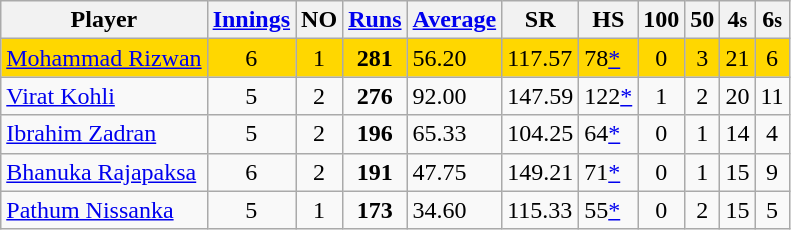<table class="wikitable sortable" style="text-align:centre;">
<tr>
<th>Player</th>
<th><a href='#'>Innings</a></th>
<th>NO</th>
<th><a href='#'>Runs</a></th>
<th><a href='#'> Average</a></th>
<th>SR</th>
<th>HS</th>
<th>100</th>
<th>50</th>
<th>4<small>s</small></th>
<th>6<small>s</small></th>
</tr>
<tr style="background:gold;">
<td style="text-align:left"> <a href='#'>Mohammad Rizwan</a></td>
<td style="text-align:center;">6</td>
<td style="text-align:center;">1</td>
<td style="text-align:center;"><strong>281</strong></td>
<td>56.20</td>
<td>117.57</td>
<td>78<a href='#'>*</a></td>
<td style="text-align:center;">0</td>
<td style="text-align:center;">3</td>
<td style="text-align:center;">21</td>
<td style="text-align:center;">6</td>
</tr>
<tr>
<td style="text-align:left"> <a href='#'>Virat Kohli</a></td>
<td style="text-align:center;">5</td>
<td style="text-align:center;">2</td>
<td style="text-align:center;"><strong>276</strong></td>
<td>92.00</td>
<td>147.59</td>
<td>122<a href='#'>*</a></td>
<td style="text-align:center;">1</td>
<td style="text-align:center;">2</td>
<td style="text-align:center;">20</td>
<td style="text-align:center;">11</td>
</tr>
<tr>
<td style="text-align:left"> <a href='#'>Ibrahim Zadran</a></td>
<td style="text-align:center;">5</td>
<td style="text-align:center;">2</td>
<td style="text-align:center;"><strong>196</strong></td>
<td>65.33</td>
<td>104.25</td>
<td>64<a href='#'>*</a></td>
<td style="text-align:center;">0</td>
<td style="text-align:center;">1</td>
<td style="text-align:center;">14</td>
<td style="text-align:center;">4</td>
</tr>
<tr>
<td style="text-align:left"> <a href='#'>Bhanuka Rajapaksa</a></td>
<td style="text-align:center;">6</td>
<td style="text-align:center;">2</td>
<td style="text-align:center;"><strong>191</strong></td>
<td>47.75</td>
<td>149.21</td>
<td>71<a href='#'>*</a></td>
<td style="text-align:center;">0</td>
<td style="text-align:center;">1</td>
<td style="text-align:center;">15</td>
<td style="text-align:center;">9</td>
</tr>
<tr>
<td style="text-align:left"> <a href='#'>Pathum Nissanka</a></td>
<td style="text-align:center;">5</td>
<td style="text-align:center;">1</td>
<td style="text-align:center;"><strong>173</strong></td>
<td>34.60</td>
<td>115.33</td>
<td>55<a href='#'>*</a></td>
<td style="text-align:center;">0</td>
<td style="text-align:center;">2</td>
<td style="text-align:center;">15</td>
<td style="text-align:center;">5</td>
</tr>
</table>
